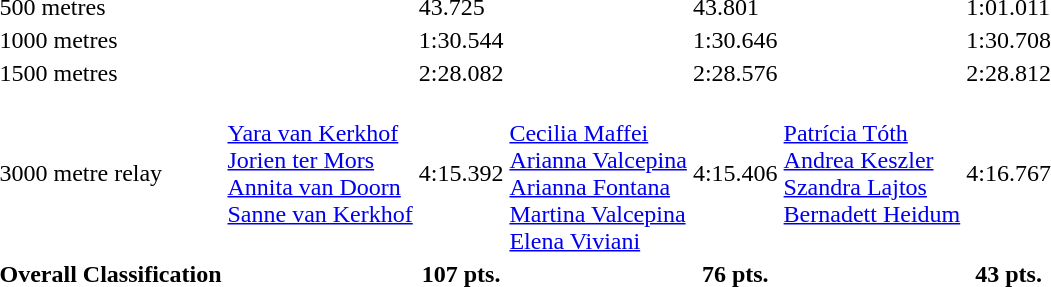<table>
<tr>
<td>500 metres</td>
<td></td>
<td>43.725</td>
<td></td>
<td>43.801</td>
<td></td>
<td>1:01.011</td>
</tr>
<tr>
<td>1000 metres</td>
<td></td>
<td>1:30.544</td>
<td></td>
<td>1:30.646</td>
<td></td>
<td>1:30.708</td>
</tr>
<tr>
<td>1500 metres</td>
<td></td>
<td>2:28.082</td>
<td></td>
<td>2:28.576</td>
<td></td>
<td>2:28.812</td>
</tr>
<tr>
<td>3000 metre relay</td>
<td valign=top><br><a href='#'>Yara van Kerkhof</a><br><a href='#'>Jorien ter Mors</a><br><a href='#'>Annita van Doorn</a><br><a href='#'>Sanne van Kerkhof</a></td>
<td>4:15.392</td>
<td valign=top><br><a href='#'>Cecilia Maffei</a><br><a href='#'>Arianna Valcepina</a><br><a href='#'>Arianna Fontana</a><br><a href='#'>Martina Valcepina</a><br><a href='#'>Elena Viviani</a></td>
<td>4:15.406</td>
<td valign=top><br><a href='#'>Patrícia Tóth</a><br><a href='#'>Andrea Keszler</a><br><a href='#'>Szandra Lajtos</a><br><a href='#'>Bernadett Heidum</a></td>
<td>4:16.767</td>
</tr>
<tr>
<th>Overall Classification</th>
<th></th>
<th>107 pts.</th>
<th></th>
<th>76 pts.</th>
<th></th>
<th>43 pts.</th>
</tr>
</table>
